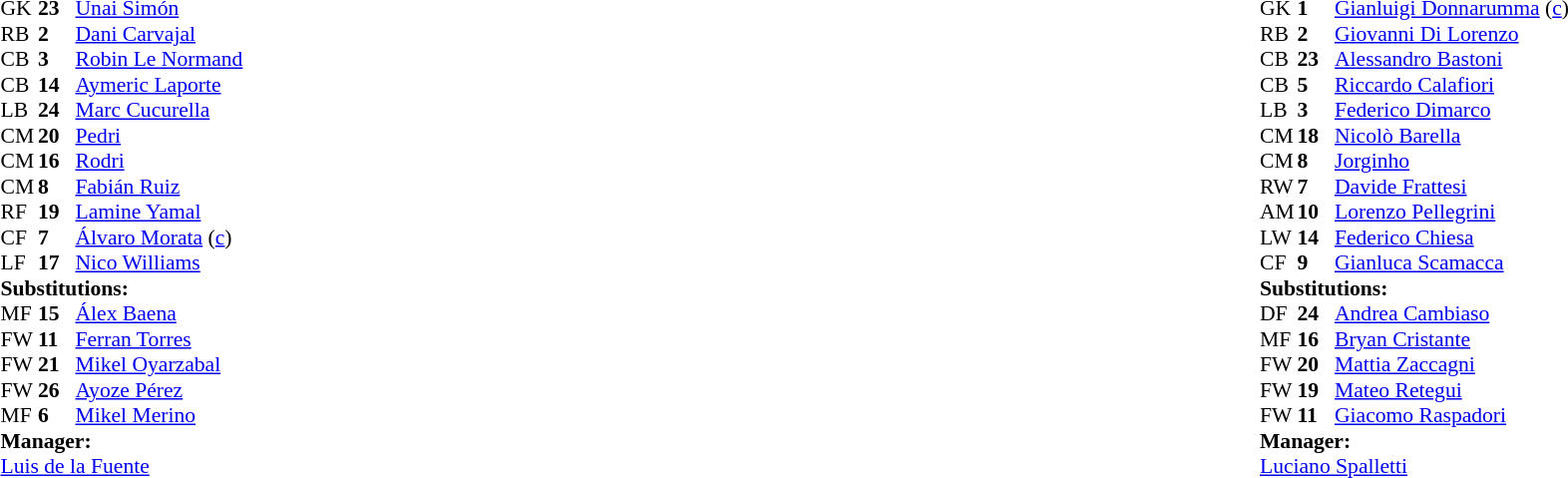<table width="100%">
<tr>
<td valign="top" width="40%"><br><table style="font-size:90%" cellspacing="0" cellpadding="0">
<tr>
<th width=25></th>
<th width=25></th>
</tr>
<tr>
<td>GK</td>
<td><strong>23</strong></td>
<td><a href='#'>Unai Simón</a></td>
</tr>
<tr>
<td>RB</td>
<td><strong>2</strong></td>
<td><a href='#'>Dani Carvajal</a></td>
<td></td>
</tr>
<tr>
<td>CB</td>
<td><strong>3</strong></td>
<td><a href='#'>Robin Le Normand</a></td>
<td></td>
</tr>
<tr>
<td>CB</td>
<td><strong>14</strong></td>
<td><a href='#'>Aymeric Laporte</a></td>
</tr>
<tr>
<td>LB</td>
<td><strong>24</strong></td>
<td><a href='#'>Marc Cucurella</a></td>
</tr>
<tr>
<td>CM</td>
<td><strong>20</strong></td>
<td><a href='#'>Pedri</a></td>
<td></td>
<td></td>
</tr>
<tr>
<td>CM</td>
<td><strong>16</strong></td>
<td><a href='#'>Rodri</a></td>
<td></td>
</tr>
<tr>
<td>CM</td>
<td><strong>8</strong></td>
<td><a href='#'>Fabián Ruiz</a></td>
<td></td>
<td></td>
</tr>
<tr>
<td>RF</td>
<td><strong>19</strong></td>
<td><a href='#'>Lamine Yamal</a></td>
<td></td>
<td></td>
</tr>
<tr>
<td>CF</td>
<td><strong>7</strong></td>
<td><a href='#'>Álvaro Morata</a> (<a href='#'>c</a>)</td>
<td></td>
<td></td>
</tr>
<tr>
<td>LF</td>
<td><strong>17</strong></td>
<td><a href='#'>Nico Williams</a></td>
<td></td>
<td></td>
</tr>
<tr>
<td colspan=3><strong>Substitutions:</strong></td>
</tr>
<tr>
<td>MF</td>
<td><strong>15</strong></td>
<td><a href='#'>Álex Baena</a></td>
<td></td>
<td></td>
</tr>
<tr>
<td>FW</td>
<td><strong>11</strong></td>
<td><a href='#'>Ferran Torres</a></td>
<td></td>
<td></td>
</tr>
<tr>
<td>FW</td>
<td><strong>21</strong></td>
<td><a href='#'>Mikel Oyarzabal</a></td>
<td></td>
<td></td>
</tr>
<tr>
<td>FW</td>
<td><strong>26</strong></td>
<td><a href='#'>Ayoze Pérez</a></td>
<td></td>
<td></td>
</tr>
<tr>
<td>MF</td>
<td><strong>6</strong></td>
<td><a href='#'>Mikel Merino</a></td>
<td></td>
<td></td>
</tr>
<tr>
<td colspan=3><strong>Manager:</strong></td>
</tr>
<tr>
<td colspan=3><a href='#'>Luis de la Fuente</a></td>
</tr>
</table>
</td>
<td valign="top"></td>
<td valign="top" width="50%"><br><table style="font-size:90%; margin:auto" cellspacing="0" cellpadding="0">
<tr>
<th width=25></th>
<th width=25></th>
</tr>
<tr>
<td>GK</td>
<td><strong>1</strong></td>
<td><a href='#'>Gianluigi Donnarumma</a> (<a href='#'>c</a>)</td>
<td></td>
</tr>
<tr>
<td>RB</td>
<td><strong>2</strong></td>
<td><a href='#'>Giovanni Di Lorenzo</a></td>
</tr>
<tr>
<td>CB</td>
<td><strong>23</strong></td>
<td><a href='#'>Alessandro Bastoni</a></td>
</tr>
<tr>
<td>CB</td>
<td><strong>5</strong></td>
<td><a href='#'>Riccardo Calafiori</a></td>
</tr>
<tr>
<td>LB</td>
<td><strong>3</strong></td>
<td><a href='#'>Federico Dimarco</a></td>
</tr>
<tr>
<td>CM</td>
<td><strong>18</strong></td>
<td><a href='#'>Nicolò Barella</a></td>
</tr>
<tr>
<td>CM</td>
<td><strong>8</strong></td>
<td><a href='#'>Jorginho</a></td>
<td></td>
<td></td>
</tr>
<tr>
<td>RW</td>
<td><strong>7</strong></td>
<td><a href='#'>Davide Frattesi</a></td>
<td></td>
<td></td>
</tr>
<tr>
<td>AM</td>
<td><strong>10</strong></td>
<td><a href='#'>Lorenzo Pellegrini</a></td>
<td></td>
<td></td>
</tr>
<tr>
<td>LW</td>
<td><strong>14</strong></td>
<td><a href='#'>Federico Chiesa</a></td>
<td></td>
<td></td>
</tr>
<tr>
<td>CF</td>
<td><strong>9</strong></td>
<td><a href='#'>Gianluca Scamacca</a></td>
<td></td>
<td></td>
</tr>
<tr>
<td colspan=3><strong>Substitutions:</strong></td>
</tr>
<tr>
<td>DF</td>
<td><strong>24</strong></td>
<td><a href='#'>Andrea Cambiaso</a></td>
<td></td>
<td></td>
</tr>
<tr>
<td>MF</td>
<td><strong>16</strong></td>
<td><a href='#'>Bryan Cristante</a></td>
<td></td>
<td></td>
</tr>
<tr>
<td>FW</td>
<td><strong>20</strong></td>
<td><a href='#'>Mattia Zaccagni</a></td>
<td></td>
<td></td>
</tr>
<tr>
<td>FW</td>
<td><strong>19</strong></td>
<td><a href='#'>Mateo Retegui</a></td>
<td></td>
<td></td>
</tr>
<tr>
<td>FW</td>
<td><strong>11</strong></td>
<td><a href='#'>Giacomo Raspadori</a></td>
<td></td>
<td></td>
</tr>
<tr>
<td colspan=3><strong>Manager:</strong></td>
</tr>
<tr>
<td colspan=3><a href='#'>Luciano Spalletti</a></td>
</tr>
</table>
</td>
</tr>
</table>
